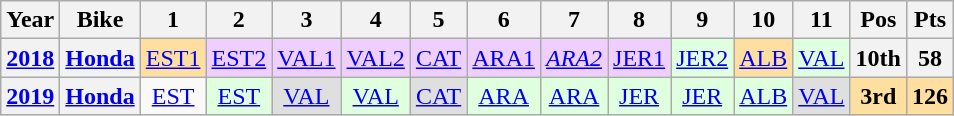<table class="wikitable" style="text-align:center;">
<tr>
<th>Year</th>
<th>Bike</th>
<th>1</th>
<th>2</th>
<th>3</th>
<th>4</th>
<th>5</th>
<th>6</th>
<th>7</th>
<th>8</th>
<th>9</th>
<th>10</th>
<th>11</th>
<th>Pos</th>
<th>Pts</th>
</tr>
<tr>
<th><a href='#'>2018</a></th>
<th><a href='#'>Honda</a></th>
<td style="background:#ffdf9f;"><a href='#'>EST1</a><br></td>
<td style="background:#efcfff;"><a href='#'>EST2</a><br></td>
<td style="background:#efcfff;"><a href='#'>VAL1</a><br></td>
<td style="background:#efcfff;"><a href='#'>VAL2</a><br></td>
<td style="background:#efcfff;"><a href='#'>CAT</a><br></td>
<td style="background:#efcfff;"><a href='#'>ARA1</a><br></td>
<td style="background:#efcfff;"><em><a href='#'>ARA2</a></em><br></td>
<td style="background:#efcfff;"><a href='#'>JER1</a><br></td>
<td style="background:#dfffdf;"><a href='#'>JER2</a><br></td>
<td style="background:#ffdf9f;"><a href='#'>ALB</a><br></td>
<td style="background:#dfffdf;"><a href='#'>VAL</a><br></td>
<th>10th</th>
<th>58</th>
</tr>
<tr>
<th><a href='#'>2019</a></th>
<th><a href='#'>Honda</a></th>
<td><a href='#'>EST</a></td>
<td style="background:#dfffdf;"><a href='#'>EST</a><br></td>
<td style="background:#dfdfdf;"><a href='#'>VAL</a><br></td>
<td style="background:#dfffdf;"><a href='#'>VAL</a><br></td>
<td style="background:#dfdfdf;"><a href='#'>CAT</a><br></td>
<td style="background:#dfffdf;"><a href='#'>ARA</a><br></td>
<td style="background:#dfffdf;"><a href='#'>ARA</a><br></td>
<td style="background:#dfffdf;"><a href='#'>JER</a><br></td>
<td style="background:#dfffdf;"><a href='#'>JER</a><br></td>
<td style="background:#dfffdf;"><a href='#'>ALB</a><br></td>
<td style="background:#dfdfdf;"><a href='#'>VAL</a><br></td>
<th style="background:#ffdf9f;">3rd</th>
<th style="background:#ffdf9f;">126</th>
</tr>
</table>
